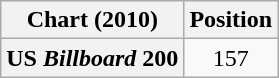<table class="wikitable plainrowheaders" style="text-align:center">
<tr>
<th scope="col">Chart (2010)</th>
<th scope="col">Position</th>
</tr>
<tr>
<th scope="row">US <em>Billboard</em> 200</th>
<td>157</td>
</tr>
</table>
